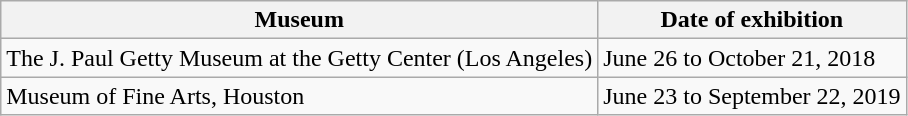<table class="wikitable">
<tr>
<th>Museum</th>
<th>Date of exhibition</th>
</tr>
<tr>
<td>The J. Paul Getty Museum at the Getty Center (Los Angeles)</td>
<td>June 26 to October 21, 2018</td>
</tr>
<tr>
<td>Museum of Fine Arts, Houston</td>
<td>June 23 to September 22, 2019</td>
</tr>
</table>
